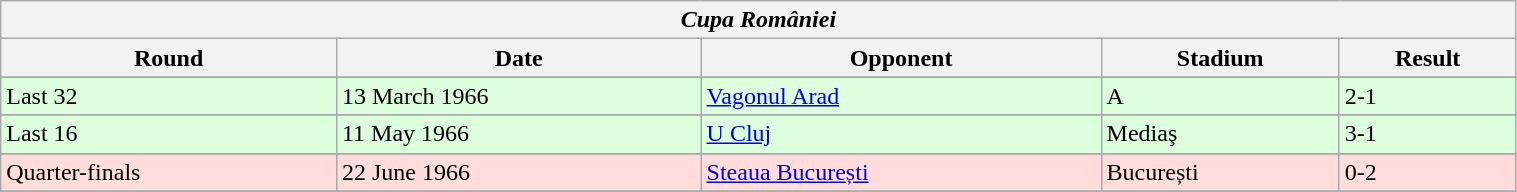<table class="wikitable" style="width:80%;">
<tr>
<th colspan="5" style="text-align:center;"><em>Cupa României</em></th>
</tr>
<tr>
<th>Round</th>
<th>Date</th>
<th>Opponent</th>
<th>Stadium</th>
<th>Result</th>
</tr>
<tr>
</tr>
<tr bgcolor="#ddffdd">
<td>Last 32</td>
<td>13 March 1966</td>
<td><a href='#'>Vagonul Arad</a></td>
<td>A</td>
<td>2-1</td>
</tr>
<tr>
</tr>
<tr bgcolor="#ddffdd">
<td>Last 16</td>
<td>11 May 1966</td>
<td><a href='#'>U Cluj</a></td>
<td>Mediaş</td>
<td>3-1</td>
</tr>
<tr>
</tr>
<tr bgcolor="#ffdddd">
<td>Quarter-finals</td>
<td>22 June 1966</td>
<td><a href='#'>Steaua București</a></td>
<td>București</td>
<td>0-2</td>
</tr>
<tr>
</tr>
</table>
